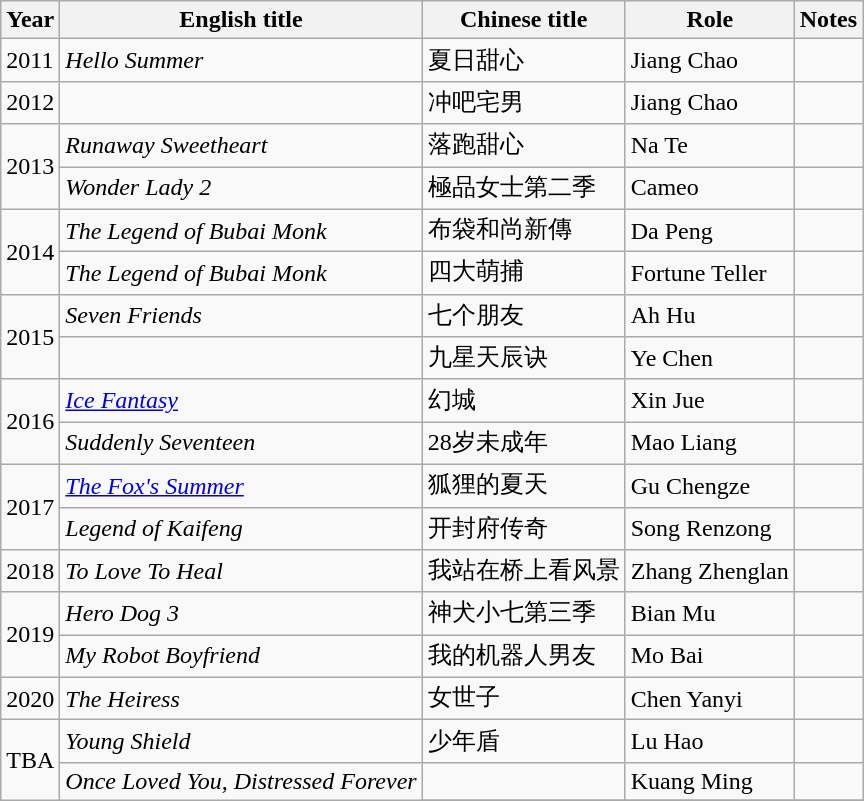<table class="wikitable">
<tr>
<th>Year</th>
<th>English title</th>
<th>Chinese title</th>
<th>Role</th>
<th>Notes</th>
</tr>
<tr>
<td>2011</td>
<td><em>Hello Summer</em></td>
<td>夏日甜心</td>
<td>Jiang Chao</td>
<td></td>
</tr>
<tr>
<td>2012</td>
<td></td>
<td>冲吧宅男</td>
<td>Jiang Chao</td>
<td></td>
</tr>
<tr>
<td rowspan=2>2013</td>
<td><em>Runaway Sweetheart</em></td>
<td>落跑甜心</td>
<td>Na Te</td>
<td></td>
</tr>
<tr>
<td><em>Wonder Lady 2</em></td>
<td>極品女士第二季</td>
<td>Cameo</td>
<td></td>
</tr>
<tr>
<td rowspan=2>2014</td>
<td><em>The Legend of Bubai Monk</em></td>
<td>布袋和尚新傳</td>
<td>Da Peng</td>
<td></td>
</tr>
<tr>
<td><em>The Legend of Bubai Monk</em></td>
<td>四大萌捕</td>
<td>Fortune Teller</td>
<td></td>
</tr>
<tr>
<td rowspan=2>2015</td>
<td><em>Seven Friends</em></td>
<td>七个朋友</td>
<td>Ah Hu</td>
<td></td>
</tr>
<tr>
<td></td>
<td>九星天辰诀</td>
<td>Ye Chen</td>
<td></td>
</tr>
<tr>
<td rowspan=2>2016</td>
<td><em><a href='#'>Ice Fantasy</a></em></td>
<td>幻城</td>
<td>Xin Jue</td>
<td></td>
</tr>
<tr>
<td><em>Suddenly Seventeen</em></td>
<td>28岁未成年</td>
<td>Mao Liang</td>
<td></td>
</tr>
<tr>
<td rowspan=2>2017</td>
<td><em><a href='#'>The Fox's Summer</a></em></td>
<td>狐狸的夏天</td>
<td>Gu Chengze</td>
<td></td>
</tr>
<tr>
<td><em>Legend of Kaifeng</em></td>
<td>开封府传奇</td>
<td>Song Renzong</td>
<td></td>
</tr>
<tr>
<td>2018</td>
<td><em>To Love To Heal</em></td>
<td>我站在桥上看风景</td>
<td>Zhang Zhenglan</td>
<td></td>
</tr>
<tr>
<td rowspan=2>2019</td>
<td><em>Hero Dog 3</em></td>
<td>神犬小七第三季</td>
<td>Bian Mu</td>
<td></td>
</tr>
<tr>
<td><em>My Robot Boyfriend </em></td>
<td>我的机器人男友</td>
<td>Mo Bai</td>
<td></td>
</tr>
<tr>
<td>2020</td>
<td><em>The Heiress</em></td>
<td>女世子</td>
<td>Chen Yanyi</td>
<td></td>
</tr>
<tr>
<td rowspan=4>TBA</td>
<td><em>Young Shield</em></td>
<td>少年盾</td>
<td>Lu Hao</td>
<td></td>
</tr>
<tr>
<td rowspan=4><em>Once Loved You, Distressed Forever</em></td>
<td></td>
<td>Kuang Ming</td>
<td></td>
</tr>
<tr>
</tr>
</table>
